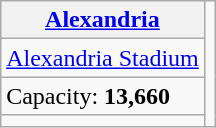<table class="wikitable" style="margin: 1em auto;">
<tr>
<th><a href='#'>Alexandria</a></th>
<td rowspan="4"></td>
</tr>
<tr>
<td><a href='#'>Alexandria Stadium</a></td>
</tr>
<tr>
<td>Capacity: <strong>13,660</strong></td>
</tr>
<tr>
<td></td>
</tr>
</table>
